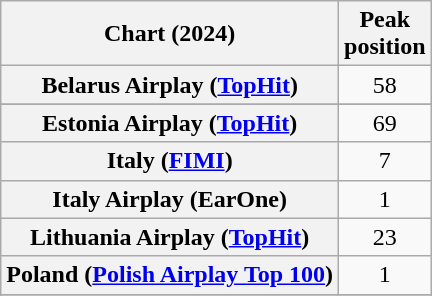<table class="wikitable sortable plainrowheaders" style="text-align:center">
<tr>
<th scope="col">Chart (2024)</th>
<th scope="col">Peak<br>position</th>
</tr>
<tr>
<th scope="row">Belarus Airplay (<a href='#'>TopHit</a>)</th>
<td>58</td>
</tr>
<tr>
</tr>
<tr>
<th scope="row">Estonia Airplay (<a href='#'>TopHit</a>)</th>
<td>69</td>
</tr>
<tr>
<th scope="row">Italy (<a href='#'>FIMI</a>)</th>
<td>7</td>
</tr>
<tr>
<th scope="row">Italy Airplay (EarOne)</th>
<td>1</td>
</tr>
<tr>
<th scope="row">Lithuania Airplay (<a href='#'>TopHit</a>)</th>
<td>23</td>
</tr>
<tr>
<th scope="row">Poland (<a href='#'>Polish Airplay Top 100</a>)</th>
<td>1</td>
</tr>
<tr>
</tr>
<tr>
</tr>
</table>
